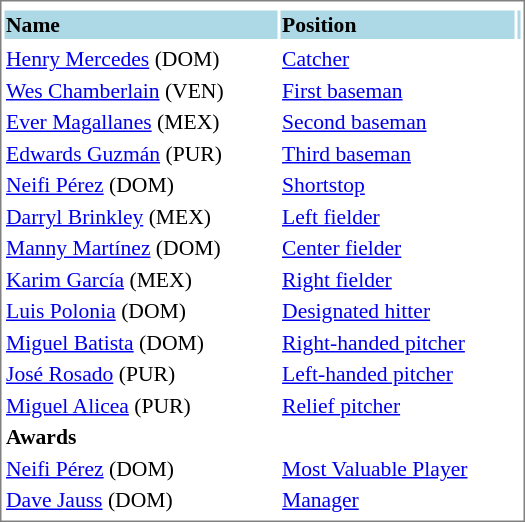<table cellpadding="1" width="350px" style="font-size: 90%; border: 1px solid gray;">
<tr align="center" style="font-size: larger;">
<td colspan=6></td>
</tr>
<tr style="background:lightblue;">
<td><strong>Name</strong></td>
<td><strong>Position</strong></td>
<td></td>
</tr>
<tr align="center" style="vertical-align: middle;" style="background:lightblue;">
</tr>
<tr>
<td><a href='#'>Henry Mercedes</a> (DOM)</td>
<td><a href='#'>Catcher</a></td>
</tr>
<tr>
<td><a href='#'>Wes Chamberlain</a> (VEN)</td>
<td><a href='#'>First baseman</a></td>
</tr>
<tr>
<td><a href='#'>Ever Magallanes</a> (MEX)</td>
<td><a href='#'>Second baseman</a></td>
</tr>
<tr>
<td><a href='#'>Edwards Guzmán</a> (PUR)</td>
<td><a href='#'>Third baseman</a></td>
</tr>
<tr>
<td><a href='#'>Neifi Pérez</a> (DOM)</td>
<td><a href='#'>Shortstop</a></td>
</tr>
<tr>
<td><a href='#'>Darryl Brinkley</a> (MEX)</td>
<td><a href='#'>Left fielder</a></td>
</tr>
<tr>
<td><a href='#'>Manny Martínez</a> (DOM)</td>
<td><a href='#'>Center fielder</a></td>
</tr>
<tr>
<td><a href='#'>Karim García</a> (MEX)</td>
<td><a href='#'>Right fielder</a></td>
</tr>
<tr>
<td><a href='#'>Luis Polonia</a> (DOM)</td>
<td><a href='#'>Designated hitter</a></td>
</tr>
<tr>
<td><a href='#'>Miguel Batista</a> (DOM)</td>
<td><a href='#'>Right-handed pitcher</a></td>
</tr>
<tr>
<td><a href='#'>José Rosado</a> (PUR)</td>
<td><a href='#'>Left-handed pitcher</a></td>
</tr>
<tr>
<td><a href='#'>Miguel Alicea</a> (PUR)</td>
<td><a href='#'>Relief pitcher</a></td>
</tr>
<tr>
<td><strong>Awards</strong></td>
</tr>
<tr>
<td><a href='#'>Neifi Pérez</a> (DOM)</td>
<td><a href='#'>Most Valuable Player</a></td>
</tr>
<tr>
<td><a href='#'>Dave Jauss</a> (DOM)</td>
<td><a href='#'>Manager</a></td>
</tr>
<tr>
</tr>
</table>
